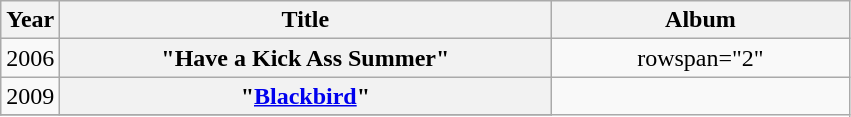<table class="wikitable plainrowheaders" style="text-align:center;" border="1">
<tr>
<th style="width:2em;">Year</th>
<th style="width:20em;">Title</th>
<th style="width:12em;">Album</th>
</tr>
<tr>
<td>2006</td>
<th scope="row">"Have a Kick Ass Summer"</th>
<td>rowspan="2" </td>
</tr>
<tr>
<td>2009</td>
<th scope="row">"<a href='#'>Blackbird</a>"</th>
</tr>
<tr>
</tr>
</table>
